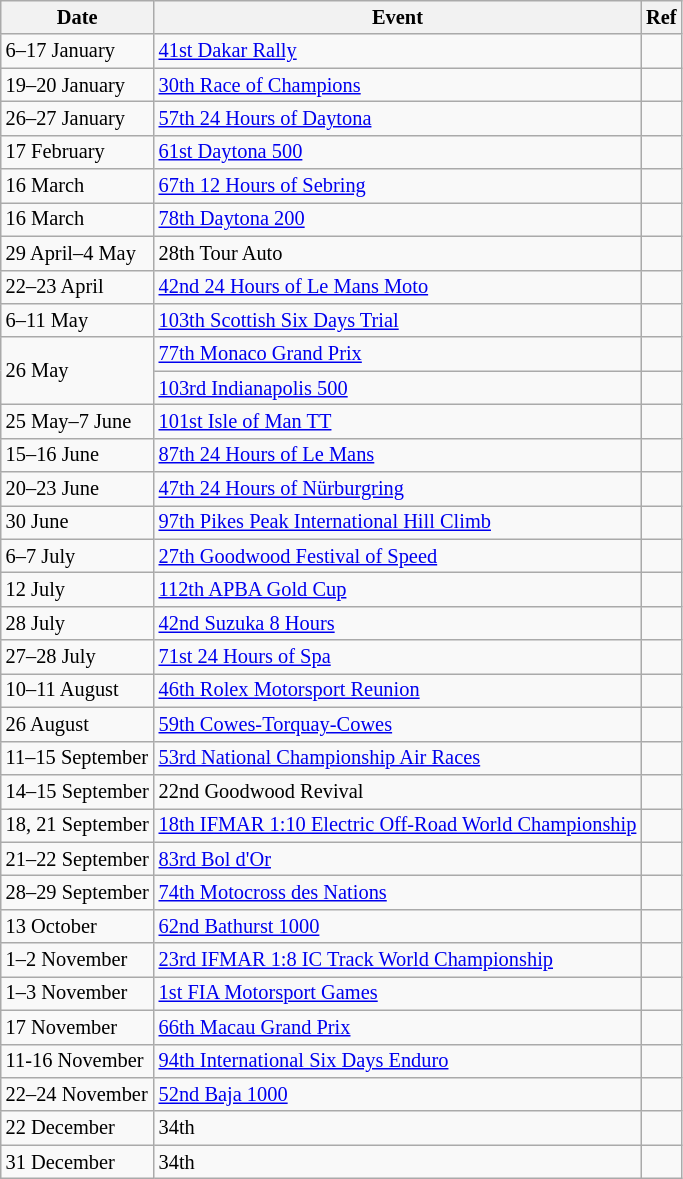<table class="wikitable" style="font-size: 85%">
<tr>
<th>Date</th>
<th>Event</th>
<th>Ref</th>
</tr>
<tr>
<td>6–17 January</td>
<td><a href='#'>41st Dakar Rally</a></td>
<td></td>
</tr>
<tr>
<td>19–20 January</td>
<td><a href='#'>30th Race of Champions</a></td>
<td></td>
</tr>
<tr>
<td>26–27 January</td>
<td><a href='#'>57th 24 Hours of Daytona</a></td>
<td></td>
</tr>
<tr>
<td>17 February</td>
<td><a href='#'>61st Daytona 500</a></td>
<td></td>
</tr>
<tr>
<td>16 March</td>
<td><a href='#'>67th 12 Hours of Sebring</a></td>
<td></td>
</tr>
<tr>
<td>16 March</td>
<td><a href='#'>78th Daytona 200</a></td>
<td></td>
</tr>
<tr>
<td>29 April–4 May</td>
<td>28th Tour Auto</td>
<td></td>
</tr>
<tr>
<td>22–23 April</td>
<td><a href='#'>42nd 24 Hours of Le Mans Moto</a></td>
<td></td>
</tr>
<tr>
<td>6–11 May</td>
<td><a href='#'>103th Scottish Six Days Trial</a></td>
<td></td>
</tr>
<tr>
<td rowspan=2>26 May</td>
<td><a href='#'>77th Monaco Grand Prix</a></td>
<td></td>
</tr>
<tr>
<td><a href='#'>103rd Indianapolis 500</a></td>
<td></td>
</tr>
<tr>
<td>25 May–7 June</td>
<td><a href='#'>101st Isle of Man TT</a></td>
<td></td>
</tr>
<tr>
<td>15–16 June</td>
<td><a href='#'>87th 24 Hours of Le Mans</a></td>
<td></td>
</tr>
<tr>
<td>20–23 June</td>
<td><a href='#'>47th 24 Hours of Nürburgring</a></td>
<td></td>
</tr>
<tr>
<td>30 June</td>
<td><a href='#'>97th Pikes Peak International Hill Climb</a></td>
<td></td>
</tr>
<tr>
<td>6–7 July</td>
<td><a href='#'>27th Goodwood Festival of Speed</a></td>
<td></td>
</tr>
<tr>
<td>12 July</td>
<td><a href='#'>112th APBA Gold Cup</a></td>
<td></td>
</tr>
<tr>
<td>28 July</td>
<td><a href='#'>42nd Suzuka 8 Hours</a></td>
<td></td>
</tr>
<tr>
<td>27–28 July</td>
<td><a href='#'>71st 24 Hours of Spa</a></td>
<td></td>
</tr>
<tr>
<td>10–11 August</td>
<td><a href='#'>46th Rolex Motorsport Reunion</a></td>
<td></td>
</tr>
<tr>
<td>26 August</td>
<td><a href='#'>59th Cowes-Torquay-Cowes</a></td>
<td></td>
</tr>
<tr>
<td>11–15 September</td>
<td><a href='#'>53rd National Championship Air Races</a></td>
<td></td>
</tr>
<tr>
<td>14–15 September</td>
<td>22nd Goodwood Revival</td>
<td></td>
</tr>
<tr>
<td>18, 21 September</td>
<td><a href='#'>18th IFMAR 1:10 Electric Off-Road World Championship</a></td>
<td></td>
</tr>
<tr>
<td>21–22 September</td>
<td><a href='#'>83rd Bol d'Or</a></td>
<td></td>
</tr>
<tr>
<td>28–29 September</td>
<td><a href='#'>74th Motocross des Nations</a></td>
<td></td>
</tr>
<tr>
<td>13 October</td>
<td><a href='#'>62nd Bathurst 1000</a></td>
<td></td>
</tr>
<tr>
<td>1–2 November</td>
<td><a href='#'>23rd IFMAR 1:8 IC Track World Championship</a></td>
<td></td>
</tr>
<tr>
<td>1–3 November</td>
<td><a href='#'>1st FIA Motorsport Games</a></td>
<td></td>
</tr>
<tr>
<td>17 November</td>
<td><a href='#'>66th Macau Grand Prix</a></td>
<td></td>
</tr>
<tr>
<td>11-16 November</td>
<td><a href='#'>94th International Six Days Enduro</a></td>
<td></td>
</tr>
<tr>
<td>22–24 November</td>
<td><a href='#'>52nd Baja 1000</a></td>
<td></td>
</tr>
<tr>
<td>22 December</td>
<td>34th </td>
<td></td>
</tr>
<tr>
<td>31 December</td>
<td>34th </td>
<td></td>
</tr>
</table>
